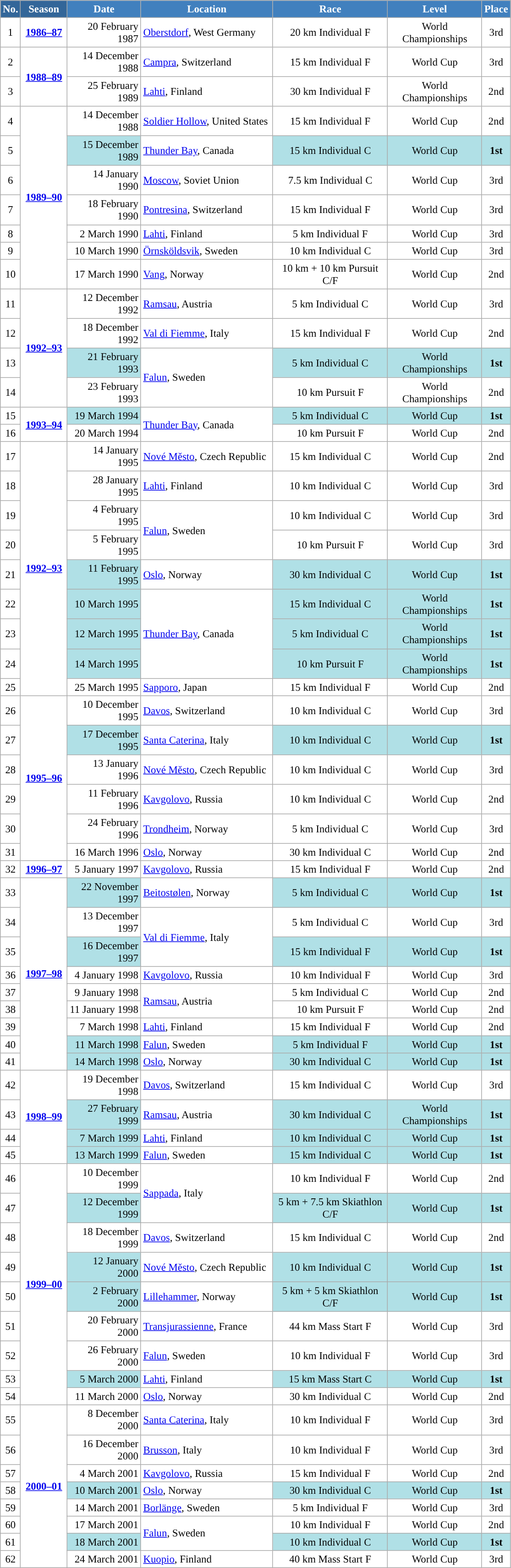<table class="wikitable sortable" style="font-size:95%; text-align:center; border:grey solid 1px; border-collapse:collapse; background:#ffffff;">
<tr style="background:#efefef;">
<th style="background-color:#369; color:white;">No.</th>
<th style="background-color:#369; color:white;">Season</th>
<th style="background-color:#4180be; color:white; width:100px;">Date</th>
<th style="background-color:#4180be; color:white; width:185px;">Location</th>
<th style="background-color:#4180be; color:white; width:160px;">Race</th>
<th style="background-color:#4180be; color:white; width:130px;">Level</th>
<th style="background-color:#4180be; color:white;">Place</th>
</tr>
<tr>
<td align=center>1</td>
<td rowspan=1 align=center><strong> <a href='#'>1986–87</a> </strong></td>
<td align=right>20 February 1987</td>
<td align=left> <a href='#'>Oberstdorf</a>, West Germany</td>
<td>20 km Individual F</td>
<td>World Championships</td>
<td>3rd</td>
</tr>
<tr>
<td align=center>2</td>
<td rowspan=2 align=center><strong> <a href='#'>1988–89</a> </strong></td>
<td align=right>14 December 1988</td>
<td align=left> <a href='#'>Campra</a>, Switzerland</td>
<td>15 km Individual F</td>
<td>World Cup</td>
<td>3rd</td>
</tr>
<tr>
<td align=center>3</td>
<td align=right>25 February 1989</td>
<td align=left> <a href='#'>Lahti</a>, Finland</td>
<td>30 km Individual F</td>
<td>World Championships</td>
<td>2nd</td>
</tr>
<tr>
<td align=center>4</td>
<td rowspan=7 align=center><strong> <a href='#'>1989–90</a> </strong></td>
<td align=right>14 December 1988</td>
<td align=left> <a href='#'>Soldier Hollow</a>, United States</td>
<td>15 km Individual F</td>
<td>World Cup</td>
<td>2nd</td>
</tr>
<tr>
<td align=center>5</td>
<td bgcolor="#BOEOE6" align=right>15 December 1989</td>
<td align=left> <a href='#'>Thunder Bay</a>, Canada</td>
<td bgcolor="#BOEOE6">15 km Individual C</td>
<td bgcolor="#BOEOE6">World Cup</td>
<td bgcolor="#BOEOE6"><strong>1st</strong></td>
</tr>
<tr>
<td align=center>6</td>
<td align=right>14 January 1990</td>
<td align=left> <a href='#'>Moscow</a>, Soviet Union</td>
<td>7.5 km Individual C</td>
<td>World Cup</td>
<td>3rd</td>
</tr>
<tr>
<td align=center>7</td>
<td align=right>18 February 1990</td>
<td align=left> <a href='#'>Pontresina</a>, Switzerland</td>
<td>15 km Individual F</td>
<td>World Cup</td>
<td>3rd</td>
</tr>
<tr>
<td align=center>8</td>
<td align=right>2 March 1990</td>
<td align=left> <a href='#'>Lahti</a>, Finland</td>
<td>5 km Individual F</td>
<td>World Cup</td>
<td>3rd</td>
</tr>
<tr>
<td align=center>9</td>
<td align=right>10 March 1990</td>
<td align=left> <a href='#'>Örnsköldsvik</a>, Sweden</td>
<td>10 km Individual C</td>
<td>World Cup</td>
<td>3rd</td>
</tr>
<tr>
<td align=center>10</td>
<td align=right>17 March 1990</td>
<td align=left> <a href='#'>Vang</a>, Norway</td>
<td>10 km + 10 km Pursuit C/F</td>
<td>World Cup</td>
<td>2nd</td>
</tr>
<tr>
<td align=center>11</td>
<td rowspan=4 align=center><strong> <a href='#'>1992–93</a> </strong></td>
<td align=right>12 December 1992</td>
<td align=left> <a href='#'>Ramsau</a>, Austria</td>
<td>5 km Individual C</td>
<td>World Cup</td>
<td>3rd</td>
</tr>
<tr>
<td align=center>12</td>
<td align=right>18 December 1992</td>
<td align=left> <a href='#'>Val di Fiemme</a>, Italy</td>
<td>15 km Individual F</td>
<td>World Cup</td>
<td>2nd</td>
</tr>
<tr>
<td align=center>13</td>
<td bgcolor="#BOEOE6" align=right>21 February 1993</td>
<td rowspan=2 align=left> <a href='#'>Falun</a>, Sweden</td>
<td bgcolor="#BOEOE6">5 km Individual C</td>
<td bgcolor="#BOEOE6">World Championships</td>
<td bgcolor="#BOEOE6"><strong>1st</strong></td>
</tr>
<tr>
<td align=center>14</td>
<td align=right>23 February 1993</td>
<td>10 km Pursuit F</td>
<td>World Championships</td>
<td>2nd</td>
</tr>
<tr>
<td align=center>15</td>
<td rowspan=2 align=center><strong><a href='#'>1993–94</a></strong></td>
<td bgcolor="#BOEOE6" align=right>19 March 1994</td>
<td rowspan=2 align=left> <a href='#'>Thunder Bay</a>, Canada</td>
<td bgcolor="#BOEOE6">5 km Individual C</td>
<td bgcolor="#BOEOE6">World Cup</td>
<td bgcolor="#BOEOE6"><strong>1st</strong></td>
</tr>
<tr>
<td align=center>16</td>
<td align=right>20 March 1994</td>
<td>10 km Pursuit F</td>
<td>World Cup</td>
<td>2nd</td>
</tr>
<tr>
<td align=center>17</td>
<td rowspan=9 align=center><strong> <a href='#'>1992–93</a> </strong></td>
<td align=right>14 January 1995</td>
<td align=left> <a href='#'>Nové Město</a>, Czech Republic</td>
<td>15 km Individual C</td>
<td>World Cup</td>
<td>2nd</td>
</tr>
<tr>
<td align=center>18</td>
<td align=right>28 January 1995</td>
<td align=left> <a href='#'>Lahti</a>, Finland</td>
<td>10 km Individual C</td>
<td>World Cup</td>
<td>3rd</td>
</tr>
<tr>
<td align=center>19</td>
<td align=right>4 February 1995</td>
<td rowspan=2 align=left> <a href='#'>Falun</a>, Sweden</td>
<td>10 km Individual C</td>
<td>World Cup</td>
<td>3rd</td>
</tr>
<tr>
<td align=center>20</td>
<td align=right>5 February 1995</td>
<td>10 km Pursuit F</td>
<td>World Cup</td>
<td>3rd</td>
</tr>
<tr>
<td align=center>21</td>
<td bgcolor="#BOEOE6" align=right>11 February 1995</td>
<td align=left> <a href='#'>Oslo</a>, Norway</td>
<td bgcolor="#BOEOE6">30 km Individual C</td>
<td bgcolor="#BOEOE6">World Cup</td>
<td bgcolor="#BOEOE6"><strong>1st</strong></td>
</tr>
<tr>
<td align=center>22</td>
<td bgcolor="#BOEOE6" align=right>10 March 1995</td>
<td rowspan=3 align=left> <a href='#'>Thunder Bay</a>, Canada</td>
<td bgcolor="#BOEOE6">15 km Individual C</td>
<td bgcolor="#BOEOE6">World Championships</td>
<td bgcolor="#BOEOE6"><strong>1st</strong></td>
</tr>
<tr>
<td align=center>23</td>
<td bgcolor="#BOEOE6" align=right>12 March 1995</td>
<td bgcolor="#BOEOE6">5 km Individual C</td>
<td bgcolor="#BOEOE6">World Championships</td>
<td bgcolor="#BOEOE6"><strong>1st</strong></td>
</tr>
<tr>
<td align=center>24</td>
<td bgcolor="#BOEOE6" align=right>14 March 1995</td>
<td bgcolor="#BOEOE6">10 km Pursuit F</td>
<td bgcolor="#BOEOE6">World Championships</td>
<td bgcolor="#BOEOE6"><strong>1st</strong></td>
</tr>
<tr>
<td align=center>25</td>
<td align=right>25 March 1995</td>
<td align=left> <a href='#'>Sapporo</a>, Japan</td>
<td>15 km Individual F</td>
<td>World Cup</td>
<td>2nd</td>
</tr>
<tr>
<td align=center>26</td>
<td rowspan=6 align=center><strong> <a href='#'>1995–96</a> </strong></td>
<td align=right>10 December 1995</td>
<td align=left> <a href='#'>Davos</a>, Switzerland</td>
<td>10 km Individual C</td>
<td>World Cup</td>
<td>3rd</td>
</tr>
<tr>
<td align=center>27</td>
<td bgcolor="#BOEOE6" align=right>17 December 1995</td>
<td align=left> <a href='#'>Santa Caterina</a>, Italy</td>
<td bgcolor="#BOEOE6">10 km Individual C</td>
<td bgcolor="#BOEOE6">World Cup</td>
<td bgcolor="#BOEOE6"><strong>1st</strong></td>
</tr>
<tr>
<td align=center>28</td>
<td align=right>13 January 1996</td>
<td align=left> <a href='#'>Nové Město</a>, Czech Republic</td>
<td>10 km Individual C</td>
<td>World Cup</td>
<td>3rd</td>
</tr>
<tr>
<td align=center>29</td>
<td align=right>11 February 1996</td>
<td align=left> <a href='#'>Kavgolovo</a>, Russia</td>
<td>10 km Individual C</td>
<td>World Cup</td>
<td>2nd</td>
</tr>
<tr>
<td align=center>30</td>
<td align=right>24 February 1996</td>
<td align=left> <a href='#'>Trondheim</a>, Norway</td>
<td>5 km Individual C</td>
<td>World Cup</td>
<td>3rd</td>
</tr>
<tr>
<td align=center>31</td>
<td align=right>16 March 1996</td>
<td align=left> <a href='#'>Oslo</a>, Norway</td>
<td>30 km Individual C</td>
<td>World Cup</td>
<td>2nd</td>
</tr>
<tr>
<td align=center>32</td>
<td rowspan=1 align=center><strong> <a href='#'>1996–97</a> </strong></td>
<td align=right>5 January 1997</td>
<td align=left> <a href='#'>Kavgolovo</a>, Russia</td>
<td>15 km Individual F</td>
<td>World Cup</td>
<td>2nd</td>
</tr>
<tr>
<td align=center>33</td>
<td rowspan=9 align=center><strong><a href='#'>1997–98</a></strong></td>
<td bgcolor="#BOEOE6" align=right>22 November 1997</td>
<td align=left> <a href='#'>Beitostølen</a>, Norway</td>
<td bgcolor="#BOEOE6">5 km Individual C</td>
<td bgcolor="#BOEOE6">World Cup</td>
<td bgcolor="#BOEOE6"><strong>1st</strong></td>
</tr>
<tr>
<td align=center>34</td>
<td align=right>13 December 1997</td>
<td rowspan=2 align=left> <a href='#'>Val di Fiemme</a>, Italy</td>
<td>5 km Individual C</td>
<td>World Cup</td>
<td>3rd</td>
</tr>
<tr>
<td align=center>35</td>
<td bgcolor="#BOEOE6" align=right>16 December 1997</td>
<td bgcolor="#BOEOE6">15 km Individual F</td>
<td bgcolor="#BOEOE6">World Cup</td>
<td bgcolor="#BOEOE6"><strong>1st</strong></td>
</tr>
<tr>
<td align=center>36</td>
<td align=right>4 January 1998</td>
<td align=left> <a href='#'>Kavgolovo</a>, Russia</td>
<td>10 km Individual F</td>
<td>World Cup</td>
<td>3rd</td>
</tr>
<tr>
<td align=center>37</td>
<td align=right>9 January 1998</td>
<td rowspan=2 align=left> <a href='#'>Ramsau</a>, Austria</td>
<td>5 km Individual C</td>
<td>World Cup</td>
<td>2nd</td>
</tr>
<tr>
<td align=center>38</td>
<td align=right>11 January 1998</td>
<td>10 km Pursuit F</td>
<td>World Cup</td>
<td>2nd</td>
</tr>
<tr>
<td align=center>39</td>
<td align=right>7 March 1998</td>
<td align=left> <a href='#'>Lahti</a>, Finland</td>
<td>15 km Individual F</td>
<td>World Cup</td>
<td>2nd</td>
</tr>
<tr>
<td align=center>40</td>
<td bgcolor="#BOEOE6" align=right>11 March 1998</td>
<td align=left> <a href='#'>Falun</a>, Sweden</td>
<td bgcolor="#BOEOE6">5 km Individual F</td>
<td bgcolor="#BOEOE6">World Cup</td>
<td bgcolor="#BOEOE6"><strong>1st</strong></td>
</tr>
<tr>
<td align=center>41</td>
<td bgcolor="#BOEOE6" align=right>14 March 1998</td>
<td align=left> <a href='#'>Oslo</a>, Norway</td>
<td bgcolor="#BOEOE6">30 km Individual C</td>
<td bgcolor="#BOEOE6">World Cup</td>
<td bgcolor="#BOEOE6"><strong>1st</strong></td>
</tr>
<tr>
<td align=center>42</td>
<td rowspan=4 align=center><strong> <a href='#'>1998–99</a> </strong></td>
<td align=right>19 December 1998</td>
<td align=left> <a href='#'>Davos</a>, Switzerland</td>
<td>15 km Individual C</td>
<td>World Cup</td>
<td>3rd</td>
</tr>
<tr>
<td align=center>43</td>
<td bgcolor="#BOEOE6" align=right>27 February 1999</td>
<td align=left> <a href='#'>Ramsau</a>, Austria</td>
<td bgcolor="#BOEOE6">30 km Individual C</td>
<td bgcolor="#BOEOE6">World Championships</td>
<td bgcolor="#BOEOE6"><strong>1st</strong></td>
</tr>
<tr>
<td align=center>44</td>
<td bgcolor="#BOEOE6" align=right>7 March 1999</td>
<td align=left> <a href='#'>Lahti</a>, Finland</td>
<td bgcolor="#BOEOE6">10 km Individual C</td>
<td bgcolor="#BOEOE6">World Cup</td>
<td bgcolor="#BOEOE6"><strong>1st</strong></td>
</tr>
<tr>
<td align=center>45</td>
<td bgcolor="#BOEOE6" align=right>13 March 1999</td>
<td align=left> <a href='#'>Falun</a>, Sweden</td>
<td bgcolor="#BOEOE6">15 km Individual C</td>
<td bgcolor="#BOEOE6">World Cup</td>
<td bgcolor="#BOEOE6"><strong>1st</strong></td>
</tr>
<tr>
<td align=center>46</td>
<td rowspan=9 align=center><strong> <a href='#'>1999–00</a> </strong></td>
<td align=right>10 December 1999</td>
<td rowspan=2 align=left> <a href='#'>Sappada</a>, Italy</td>
<td>10 km Individual F</td>
<td>World Cup</td>
<td>2nd</td>
</tr>
<tr>
<td align=center>47</td>
<td bgcolor="#BOEOE6" align=right>12 December 1999</td>
<td bgcolor="#BOEOE6">5 km + 7.5 km Skiathlon C/F</td>
<td bgcolor="#BOEOE6">World Cup</td>
<td bgcolor="#BOEOE6"><strong>1st</strong></td>
</tr>
<tr>
<td align=center>48</td>
<td align=right>18 December 1999</td>
<td align=left> <a href='#'>Davos</a>, Switzerland</td>
<td>15 km Individual C</td>
<td>World Cup</td>
<td>2nd</td>
</tr>
<tr>
<td align=center>49</td>
<td bgcolor="#BOEOE6" align=right>12 January 2000</td>
<td align=left> <a href='#'>Nové Město</a>, Czech Republic</td>
<td bgcolor="#BOEOE6">10 km Individual C</td>
<td bgcolor="#BOEOE6">World Cup</td>
<td bgcolor="#BOEOE6"><strong>1st</strong></td>
</tr>
<tr>
<td align=center>50</td>
<td bgcolor="#BOEOE6" align=right>2 February 2000</td>
<td align=left> <a href='#'>Lillehammer</a>, Norway</td>
<td bgcolor="#BOEOE6">5 km + 5 km Skiathlon C/F</td>
<td bgcolor="#BOEOE6">World Cup</td>
<td bgcolor="#BOEOE6"><strong>1st</strong></td>
</tr>
<tr>
<td align=center>51</td>
<td align=right>20 February 2000</td>
<td align=left> <a href='#'>Transjurassienne</a>, France</td>
<td>44 km Mass Start F</td>
<td>World Cup</td>
<td>3rd</td>
</tr>
<tr>
<td align=center>52</td>
<td align=right>26 February 2000</td>
<td align=left> <a href='#'>Falun</a>, Sweden</td>
<td>10 km Individual F</td>
<td>World Cup</td>
<td>3rd</td>
</tr>
<tr>
<td align=center>53</td>
<td bgcolor="#BOEOE6" align=right>5 March 2000</td>
<td align=left> <a href='#'>Lahti</a>, Finland</td>
<td bgcolor="#BOEOE6">15 km Mass Start C</td>
<td bgcolor="#BOEOE6">World Cup</td>
<td bgcolor="#BOEOE6"><strong>1st</strong></td>
</tr>
<tr>
<td align=center>54</td>
<td align=right>11 March 2000</td>
<td align=left> <a href='#'>Oslo</a>, Norway</td>
<td>30 km Individual C</td>
<td>World Cup</td>
<td>2nd</td>
</tr>
<tr>
<td align=center>55</td>
<td rowspan=8 align=center><strong> <a href='#'>2000–01</a> </strong></td>
<td align=right>8 December 2000</td>
<td align=left> <a href='#'>Santa Caterina</a>, Italy</td>
<td>10 km Individual F</td>
<td>World Cup</td>
<td>3rd</td>
</tr>
<tr>
<td align=center>56</td>
<td align=right>16 December 2000</td>
<td align=left> <a href='#'>Brusson</a>, Italy</td>
<td>10 km Individual F</td>
<td>World Cup</td>
<td>3rd</td>
</tr>
<tr>
<td align=center>57</td>
<td align=right>4 March 2001</td>
<td align=left> <a href='#'>Kavgolovo</a>, Russia</td>
<td>15 km Individual F</td>
<td>World Cup</td>
<td>2nd</td>
</tr>
<tr>
<td align=center>58</td>
<td bgcolor="#BOEOE6" align=right>10 March 2001</td>
<td align=left> <a href='#'>Oslo</a>, Norway</td>
<td bgcolor="#BOEOE6">30 km Individual C</td>
<td bgcolor="#BOEOE6">World Cup</td>
<td bgcolor="#BOEOE6"><strong>1st</strong></td>
</tr>
<tr>
<td align=center>59</td>
<td align=right>14 March 2001</td>
<td align=left> <a href='#'>Borlänge</a>, Sweden</td>
<td>5 km Individual F</td>
<td>World Cup</td>
<td>3rd</td>
</tr>
<tr>
<td align=center>60</td>
<td align=right>17 March 2001</td>
<td rowspan=2 align=left> <a href='#'>Falun</a>, Sweden</td>
<td>10 km Individual F</td>
<td>World Cup</td>
<td>2nd</td>
</tr>
<tr>
<td align=center>61</td>
<td bgcolor="#BOEOE6" align=right>18 March 2001</td>
<td bgcolor="#BOEOE6">10 km Individual C</td>
<td bgcolor="#BOEOE6">World Cup</td>
<td bgcolor="#BOEOE6"><strong>1st</strong></td>
</tr>
<tr>
<td align=center>62</td>
<td align=right>24 March 2001</td>
<td align=left> <a href='#'>Kuopio</a>, Finland</td>
<td>40 km Mass Start F</td>
<td>World Cup</td>
<td>3rd</td>
</tr>
</table>
